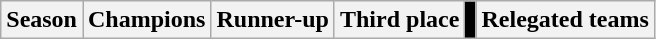<table class="wikitable" style="text-align:left;">
<tr>
<th>Season</th>
<th>Champions</th>
<th>Runner-up</th>
<th>Third place</th>
<th style="background:Black"></th>
<th colspan=3>Relegated teams</th>
</tr>
</table>
